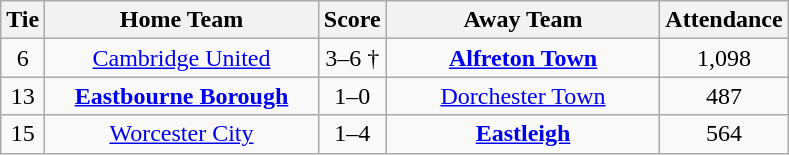<table class="wikitable" style="text-align:center;">
<tr>
<th width=20>Tie</th>
<th width=175>Home Team</th>
<th width=20>Score</th>
<th width=175>Away Team</th>
<th width=20>Attendance</th>
</tr>
<tr>
<td>6</td>
<td><a href='#'>Cambridge United</a></td>
<td>3–6 †</td>
<td><strong><a href='#'>Alfreton Town</a></strong></td>
<td>1,098</td>
</tr>
<tr>
<td>13</td>
<td><strong><a href='#'>Eastbourne Borough</a></strong></td>
<td>1–0</td>
<td><a href='#'>Dorchester Town</a></td>
<td>487</td>
</tr>
<tr>
<td>15</td>
<td><a href='#'>Worcester City</a></td>
<td>1–4</td>
<td><strong><a href='#'>Eastleigh</a></strong></td>
<td>564</td>
</tr>
</table>
